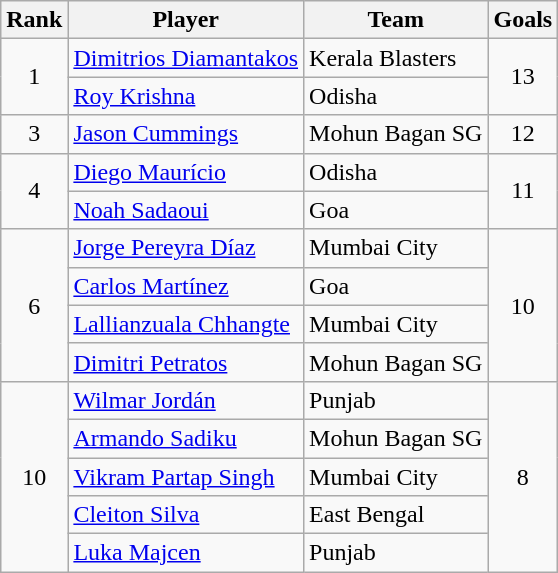<table class="wikitable sortable" style="text-align:center">
<tr>
<th>Rank</th>
<th>Player</th>
<th>Team</th>
<th>Goals</th>
</tr>
<tr>
<td rowspan="2">1</td>
<td align="left"> <a href='#'>Dimitrios Diamantakos</a></td>
<td align="left">Kerala Blasters</td>
<td rowspan="2">13</td>
</tr>
<tr>
<td align="left"> <a href='#'>Roy Krishna</a></td>
<td align="left">Odisha</td>
</tr>
<tr>
<td>3</td>
<td align="left"> <a href='#'>Jason Cummings</a></td>
<td align="left">Mohun Bagan SG</td>
<td>12</td>
</tr>
<tr>
<td rowspan="2">4</td>
<td align="left"> <a href='#'>Diego Maurício</a></td>
<td align="left">Odisha</td>
<td rowspan="2">11</td>
</tr>
<tr>
<td align="left"> <a href='#'>Noah Sadaoui</a></td>
<td align="left">Goa</td>
</tr>
<tr>
<td rowspan="4">6</td>
<td align="left"> <a href='#'>Jorge Pereyra Díaz</a></td>
<td align="left">Mumbai City</td>
<td rowspan="4">10</td>
</tr>
<tr>
<td align="left"> <a href='#'>Carlos Martínez</a></td>
<td align="left">Goa</td>
</tr>
<tr>
<td align="left"> <a href='#'>Lallianzuala Chhangte</a></td>
<td align="left">Mumbai City</td>
</tr>
<tr>
<td align="left"> <a href='#'>Dimitri Petratos</a></td>
<td align="left">Mohun Bagan SG</td>
</tr>
<tr>
<td rowspan="5">10</td>
<td align="left"> <a href='#'>Wilmar Jordán</a></td>
<td align="left">Punjab</td>
<td rowspan="5">8</td>
</tr>
<tr>
<td align="left"> <a href='#'>Armando Sadiku</a></td>
<td align="left">Mohun Bagan SG</td>
</tr>
<tr>
<td align="left"> <a href='#'>Vikram Partap Singh</a></td>
<td align="left">Mumbai City</td>
</tr>
<tr>
<td align="left"> <a href='#'>Cleiton Silva</a></td>
<td align="left">East Bengal</td>
</tr>
<tr>
<td align="left"> <a href='#'>Luka Majcen</a></td>
<td align="left">Punjab</td>
</tr>
</table>
